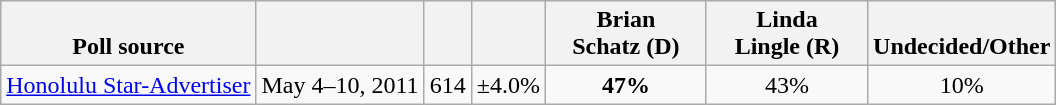<table class="wikitable" style="text-align:center">
<tr valign= bottom>
<th>Poll source</th>
<th></th>
<th></th>
<th></th>
<th style="width:100px;">Brian<br>Schatz (D)</th>
<th style="width:100px;">Linda<br>Lingle (R)</th>
<th>Undecided/Other</th>
</tr>
<tr>
<td align=left><a href='#'>Honolulu Star-Advertiser</a></td>
<td>May 4–10, 2011</td>
<td>614</td>
<td>±4.0%</td>
<td><strong>47%</strong></td>
<td>43%</td>
<td>10%</td>
</tr>
</table>
